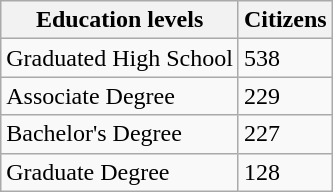<table class="wikitable">
<tr>
<th>Education levels</th>
<th>Citizens</th>
</tr>
<tr>
<td>Graduated High School</td>
<td>538</td>
</tr>
<tr>
<td>Associate Degree</td>
<td>229</td>
</tr>
<tr>
<td>Bachelor's Degree</td>
<td>227</td>
</tr>
<tr>
<td>Graduate Degree</td>
<td>128</td>
</tr>
</table>
